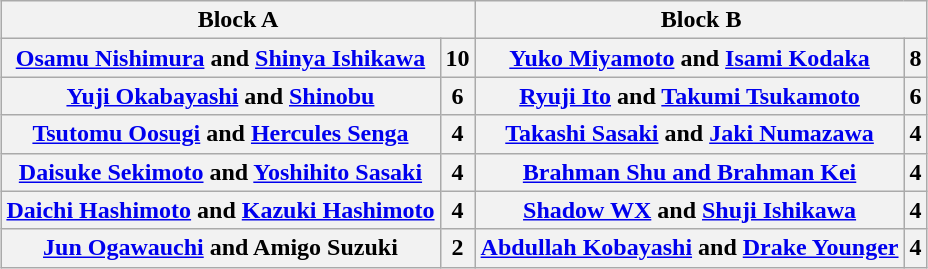<table class="wikitable" style="margin: 1em auto 1em auto">
<tr>
<th colspan="2">Block A</th>
<th colspan="2">Block B</th>
</tr>
<tr>
<th><a href='#'>Osamu Nishimura</a> and <a href='#'>Shinya Ishikawa</a></th>
<th>10</th>
<th><a href='#'>Yuko Miyamoto</a> and <a href='#'>Isami Kodaka</a></th>
<th>8</th>
</tr>
<tr>
<th><a href='#'>Yuji Okabayashi</a> and <a href='#'>Shinobu</a></th>
<th>6</th>
<th><a href='#'>Ryuji Ito</a> and <a href='#'>Takumi Tsukamoto</a></th>
<th>6</th>
</tr>
<tr>
<th><a href='#'>Tsutomu Oosugi</a> and <a href='#'>Hercules Senga</a><br></th>
<th>4</th>
<th><a href='#'>Takashi Sasaki</a> and <a href='#'>Jaki Numazawa</a></th>
<th>4</th>
</tr>
<tr>
<th><a href='#'>Daisuke Sekimoto</a> and <a href='#'>Yoshihito Sasaki</a></th>
<th>4</th>
<th><a href='#'>Brahman Shu and Brahman Kei<br></a></th>
<th>4</th>
</tr>
<tr>
<th><a href='#'>Daichi Hashimoto</a> and <a href='#'>Kazuki Hashimoto</a></th>
<th>4</th>
<th><a href='#'>Shadow WX</a> and <a href='#'>Shuji Ishikawa</a></th>
<th>4</th>
</tr>
<tr>
<th><a href='#'>Jun Ogawauchi</a> and Amigo Suzuki</th>
<th>2</th>
<th><a href='#'>Abdullah Kobayashi</a> and <a href='#'>Drake Younger</a></th>
<th>4</th>
</tr>
</table>
